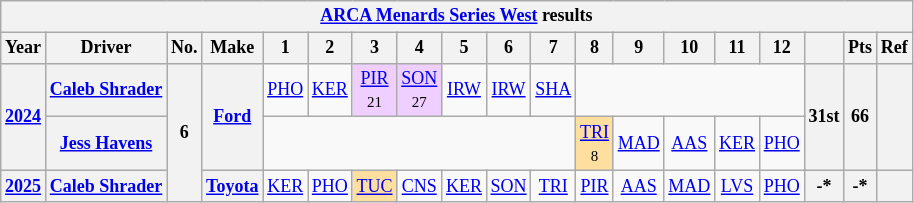<table class="wikitable" style="text-align:center; font-size:75%">
<tr>
<th colspan=19><a href='#'>ARCA Menards Series West</a> results</th>
</tr>
<tr>
<th>Year</th>
<th>Driver</th>
<th>No.</th>
<th>Make</th>
<th>1</th>
<th>2</th>
<th>3</th>
<th>4</th>
<th>5</th>
<th>6</th>
<th>7</th>
<th>8</th>
<th>9</th>
<th>10</th>
<th>11</th>
<th>12</th>
<th></th>
<th>Pts</th>
<th>Ref</th>
</tr>
<tr>
<th rowspan=2><a href='#'>2024</a></th>
<th><a href='#'>Caleb Shrader</a></th>
<th rowspan=3>6</th>
<th rowspan=2><a href='#'>Ford</a></th>
<td><a href='#'>PHO</a></td>
<td><a href='#'>KER</a></td>
<td style="background:#EFCFFF;"><a href='#'>PIR</a><br><small>21</small></td>
<td style="background:#EFCFFF;"><a href='#'>SON</a><br><small>27</small></td>
<td><a href='#'>IRW</a></td>
<td><a href='#'>IRW</a></td>
<td><a href='#'>SHA</a></td>
<td colspan=5></td>
<th rowspan=2>31st</th>
<th rowspan=2>66</th>
<th rowspan=2></th>
</tr>
<tr>
<th><a href='#'>Jess Havens</a></th>
<td colspan=7></td>
<td style="background:#FFDF9F;"><a href='#'>TRI</a><br><small>8</small></td>
<td><a href='#'>MAD</a></td>
<td><a href='#'>AAS</a></td>
<td><a href='#'>KER</a></td>
<td><a href='#'>PHO</a></td>
</tr>
<tr>
<th><a href='#'>2025</a></th>
<th><a href='#'>Caleb Shrader</a></th>
<th><a href='#'>Toyota</a></th>
<td><a href='#'>KER</a></td>
<td><a href='#'>PHO</a></td>
<td style="background:#FFDF9F;"><a href='#'>TUC</a><br></td>
<td><a href='#'>CNS</a></td>
<td><a href='#'>KER</a></td>
<td><a href='#'>SON</a></td>
<td><a href='#'>TRI</a></td>
<td><a href='#'>PIR</a></td>
<td><a href='#'>AAS</a></td>
<td><a href='#'>MAD</a></td>
<td><a href='#'>LVS</a></td>
<td><a href='#'>PHO</a></td>
<th>-*</th>
<th>-*</th>
<th></th>
</tr>
</table>
